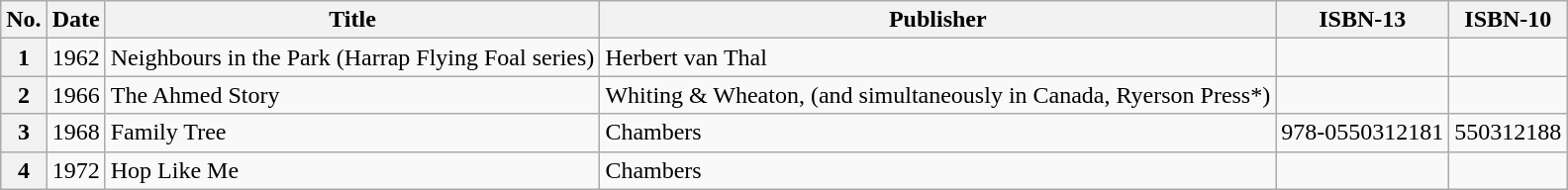<table class="wikitable mw-collapsible collapsible">
<tr>
<th>No.</th>
<th>Date</th>
<th>Title</th>
<th>Publisher</th>
<th>ISBN-13</th>
<th>ISBN-10</th>
</tr>
<tr>
<th>1</th>
<td>1962</td>
<td>Neighbours in the Park (Harrap Flying Foal series)</td>
<td>Herbert van Thal</td>
<td></td>
<td></td>
</tr>
<tr>
<th>2</th>
<td>1966</td>
<td>The Ahmed Story</td>
<td>Whiting & Wheaton, (and simultaneously in Canada, Ryerson Press*)</td>
<td></td>
<td></td>
</tr>
<tr>
<th>3</th>
<td>1968</td>
<td>Family Tree</td>
<td>Chambers</td>
<td>978-0550312181</td>
<td>550312188</td>
</tr>
<tr>
<th>4</th>
<td>1972</td>
<td>Hop Like Me</td>
<td>Chambers</td>
<td></td>
<td></td>
</tr>
</table>
